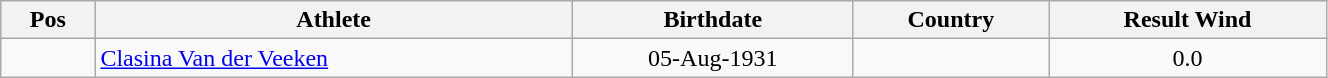<table class="wikitable"  style="text-align:center; width:70%;">
<tr>
<th>Pos</th>
<th>Athlete</th>
<th>Birthdate</th>
<th>Country</th>
<th>Result Wind</th>
</tr>
<tr>
<td align=center></td>
<td align=left><a href='#'>Clasina Van der Veeken</a></td>
<td>05-Aug-1931</td>
<td align=left></td>
<td> 0.0</td>
</tr>
</table>
